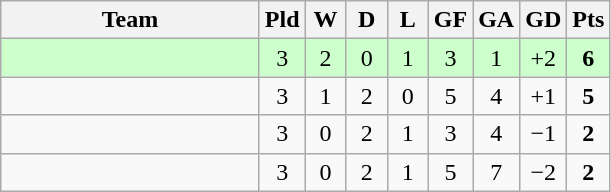<table class="wikitable" style="text-align: center;">
<tr>
<th width=165>Team</th>
<th width=20>Pld</th>
<th width=20>W</th>
<th width=20>D</th>
<th width=20>L</th>
<th width=20>GF</th>
<th width=20>GA</th>
<th width=20>GD</th>
<th width=20>Pts</th>
</tr>
<tr bgcolor="#ccffcc">
<td style="text-align:left;"></td>
<td>3</td>
<td>2</td>
<td>0</td>
<td>1</td>
<td>3</td>
<td>1</td>
<td>+2</td>
<td><strong>6</strong></td>
</tr>
<tr>
<td style="text-align:left;"></td>
<td>3</td>
<td>1</td>
<td>2</td>
<td>0</td>
<td>5</td>
<td>4</td>
<td>+1</td>
<td><strong>5</strong></td>
</tr>
<tr>
<td style="text-align:left;"></td>
<td>3</td>
<td>0</td>
<td>2</td>
<td>1</td>
<td>3</td>
<td>4</td>
<td>−1</td>
<td><strong>2</strong></td>
</tr>
<tr>
<td style="text-align:left;"></td>
<td>3</td>
<td>0</td>
<td>2</td>
<td>1</td>
<td>5</td>
<td>7</td>
<td>−2</td>
<td><strong>2</strong></td>
</tr>
</table>
